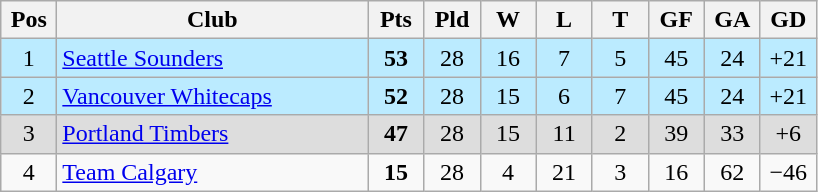<table class="wikitable" style="text-align:center">
<tr>
<th width=30>Pos</th>
<th width=200>Club</th>
<th width=30>Pts</th>
<th width=30>Pld</th>
<th width=30>W</th>
<th width=30>L</th>
<th width=30>T</th>
<th width=30>GF</th>
<th width=30>GA</th>
<th width=30>GD</th>
</tr>
<tr bgcolor=#BBEBFF>
<td>1</td>
<td align="left"><a href='#'>Seattle Sounders</a></td>
<td><strong>53</strong></td>
<td>28</td>
<td>16</td>
<td>7</td>
<td>5</td>
<td>45</td>
<td>24</td>
<td>+21</td>
</tr>
<tr bgcolor=#BBEBFF>
<td>2</td>
<td align="left"><a href='#'>Vancouver Whitecaps</a></td>
<td><strong>52</strong></td>
<td>28</td>
<td>15</td>
<td>6</td>
<td>7</td>
<td>45</td>
<td>24</td>
<td>+21</td>
</tr>
<tr bgcolor=#DDDDDD>
<td>3</td>
<td align="left"><a href='#'>Portland Timbers</a></td>
<td><strong>47</strong></td>
<td>28</td>
<td>15</td>
<td>11</td>
<td>2</td>
<td>39</td>
<td>33</td>
<td>+6</td>
</tr>
<tr>
<td>4</td>
<td align="left"><a href='#'>Team Calgary</a></td>
<td><strong>15</strong></td>
<td>28</td>
<td>4</td>
<td>21</td>
<td>3</td>
<td>16</td>
<td>62</td>
<td>−46</td>
</tr>
</table>
